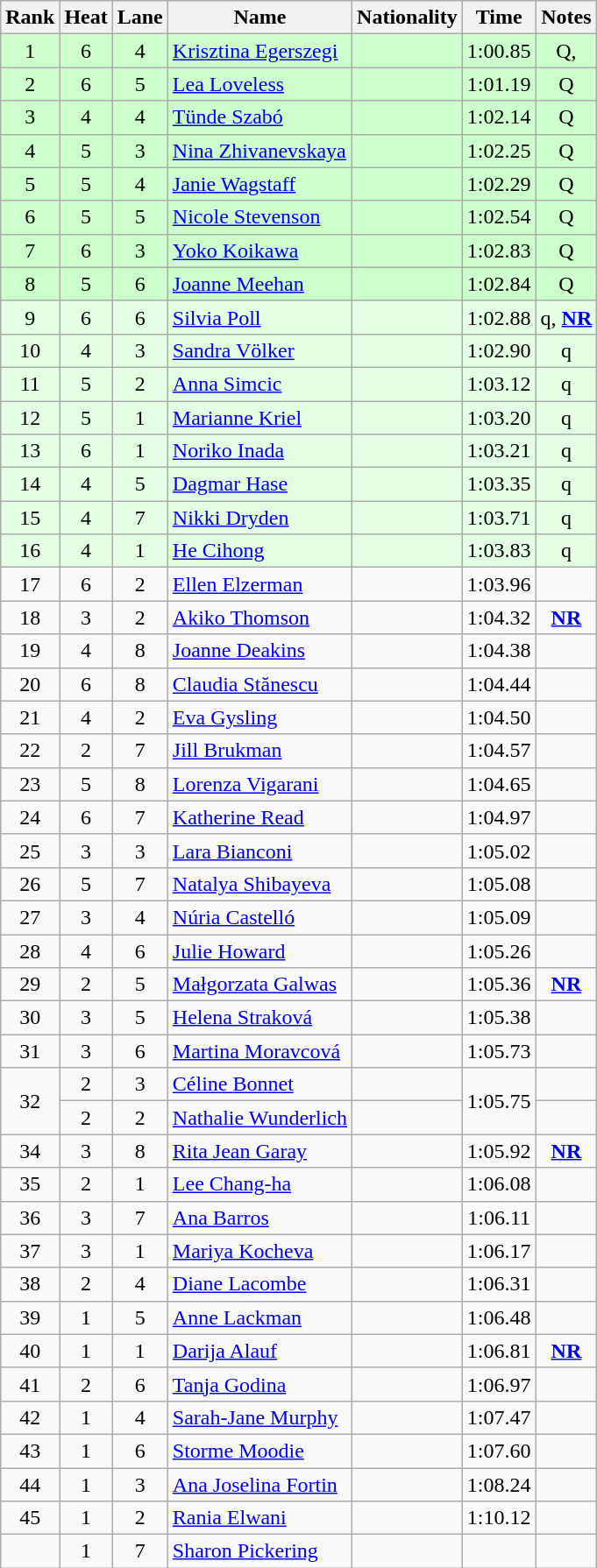<table class="wikitable sortable" style="text-align:center">
<tr>
<th>Rank</th>
<th>Heat</th>
<th>Lane</th>
<th>Name</th>
<th>Nationality</th>
<th>Time</th>
<th>Notes</th>
</tr>
<tr bgcolor=#cfc>
<td>1</td>
<td>6</td>
<td>4</td>
<td align=left><a href='#'>Krisztina Egerszegi</a></td>
<td align=left></td>
<td>1:00.85</td>
<td>Q, </td>
</tr>
<tr bgcolor=#cfc>
<td>2</td>
<td>6</td>
<td>5</td>
<td align=left><a href='#'>Lea Loveless</a></td>
<td align=left></td>
<td>1:01.19</td>
<td>Q</td>
</tr>
<tr bgcolor=#cfc>
<td>3</td>
<td>4</td>
<td>4</td>
<td align=left><a href='#'>Tünde Szabó</a></td>
<td align=left></td>
<td>1:02.14</td>
<td>Q</td>
</tr>
<tr bgcolor=#cfc>
<td>4</td>
<td>5</td>
<td>3</td>
<td align=left><a href='#'>Nina Zhivanevskaya</a></td>
<td align=left></td>
<td>1:02.25</td>
<td>Q</td>
</tr>
<tr bgcolor=#cfc>
<td>5</td>
<td>5</td>
<td>4</td>
<td align=left><a href='#'>Janie Wagstaff</a></td>
<td align=left></td>
<td>1:02.29</td>
<td>Q</td>
</tr>
<tr bgcolor=#cfc>
<td>6</td>
<td>5</td>
<td>5</td>
<td align=left><a href='#'>Nicole Stevenson</a></td>
<td align=left></td>
<td>1:02.54</td>
<td>Q</td>
</tr>
<tr bgcolor=#cfc>
<td>7</td>
<td>6</td>
<td>3</td>
<td align=left><a href='#'>Yoko Koikawa</a></td>
<td align=left></td>
<td>1:02.83</td>
<td>Q</td>
</tr>
<tr bgcolor=#cfc>
<td>8</td>
<td>5</td>
<td>6</td>
<td align=left><a href='#'>Joanne Meehan</a></td>
<td align=left></td>
<td>1:02.84</td>
<td>Q</td>
</tr>
<tr bgcolor=e5ffe5>
<td>9</td>
<td>6</td>
<td>6</td>
<td align=left><a href='#'>Silvia Poll</a></td>
<td align=left></td>
<td>1:02.88</td>
<td>q, <strong><a href='#'>NR</a></strong></td>
</tr>
<tr bgcolor=e5ffe5>
<td>10</td>
<td>4</td>
<td>3</td>
<td align=left><a href='#'>Sandra Völker</a></td>
<td align=left></td>
<td>1:02.90</td>
<td>q</td>
</tr>
<tr bgcolor=e5ffe5>
<td>11</td>
<td>5</td>
<td>2</td>
<td align=left><a href='#'>Anna Simcic</a></td>
<td align=left></td>
<td>1:03.12</td>
<td>q</td>
</tr>
<tr bgcolor=e5ffe5>
<td>12</td>
<td>5</td>
<td>1</td>
<td align=left><a href='#'>Marianne Kriel</a></td>
<td align=left></td>
<td>1:03.20</td>
<td>q</td>
</tr>
<tr bgcolor=e5ffe5>
<td>13</td>
<td>6</td>
<td>1</td>
<td align=left><a href='#'>Noriko Inada</a></td>
<td align=left></td>
<td>1:03.21</td>
<td>q</td>
</tr>
<tr bgcolor=e5ffe5>
<td>14</td>
<td>4</td>
<td>5</td>
<td align=left><a href='#'>Dagmar Hase</a></td>
<td align=left></td>
<td>1:03.35</td>
<td>q</td>
</tr>
<tr bgcolor=e5ffe5>
<td>15</td>
<td>4</td>
<td>7</td>
<td align=left><a href='#'>Nikki Dryden</a></td>
<td align=left></td>
<td>1:03.71</td>
<td>q</td>
</tr>
<tr bgcolor=e5ffe5>
<td>16</td>
<td>4</td>
<td>1</td>
<td align=left><a href='#'>He Cihong</a></td>
<td align=left></td>
<td>1:03.83</td>
<td>q</td>
</tr>
<tr>
<td>17</td>
<td>6</td>
<td>2</td>
<td align=left><a href='#'>Ellen Elzerman</a></td>
<td align=left></td>
<td>1:03.96</td>
<td></td>
</tr>
<tr>
<td>18</td>
<td>3</td>
<td>2</td>
<td align=left><a href='#'>Akiko Thomson</a></td>
<td align=left></td>
<td>1:04.32</td>
<td><strong><a href='#'>NR</a></strong></td>
</tr>
<tr>
<td>19</td>
<td>4</td>
<td>8</td>
<td align=left><a href='#'>Joanne Deakins</a></td>
<td align=left></td>
<td>1:04.38</td>
<td></td>
</tr>
<tr>
<td>20</td>
<td>6</td>
<td>8</td>
<td align=left><a href='#'>Claudia Stănescu</a></td>
<td align=left></td>
<td>1:04.44</td>
<td></td>
</tr>
<tr>
<td>21</td>
<td>4</td>
<td>2</td>
<td align=left><a href='#'>Eva Gysling</a></td>
<td align=left></td>
<td>1:04.50</td>
<td></td>
</tr>
<tr>
<td>22</td>
<td>2</td>
<td>7</td>
<td align=left><a href='#'>Jill Brukman</a></td>
<td align=left></td>
<td>1:04.57</td>
<td></td>
</tr>
<tr>
<td>23</td>
<td>5</td>
<td>8</td>
<td align=left><a href='#'>Lorenza Vigarani</a></td>
<td align=left></td>
<td>1:04.65</td>
<td></td>
</tr>
<tr>
<td>24</td>
<td>6</td>
<td>7</td>
<td align=left><a href='#'>Katherine Read</a></td>
<td align=left></td>
<td>1:04.97</td>
<td></td>
</tr>
<tr>
<td>25</td>
<td>3</td>
<td>3</td>
<td align=left><a href='#'>Lara Bianconi</a></td>
<td align=left></td>
<td>1:05.02</td>
<td></td>
</tr>
<tr>
<td>26</td>
<td>5</td>
<td>7</td>
<td align=left><a href='#'>Natalya Shibayeva</a></td>
<td align=left></td>
<td>1:05.08</td>
<td></td>
</tr>
<tr>
<td>27</td>
<td>3</td>
<td>4</td>
<td align=left><a href='#'>Núria Castelló</a></td>
<td align=left></td>
<td>1:05.09</td>
<td></td>
</tr>
<tr>
<td>28</td>
<td>4</td>
<td>6</td>
<td align=left><a href='#'>Julie Howard</a></td>
<td align=left></td>
<td>1:05.26</td>
<td></td>
</tr>
<tr>
<td>29</td>
<td>2</td>
<td>5</td>
<td align=left><a href='#'>Małgorzata Galwas</a></td>
<td align=left></td>
<td>1:05.36</td>
<td><strong><a href='#'>NR</a></strong></td>
</tr>
<tr>
<td>30</td>
<td>3</td>
<td>5</td>
<td align=left><a href='#'>Helena Straková</a></td>
<td align=left></td>
<td>1:05.38</td>
<td></td>
</tr>
<tr>
<td>31</td>
<td>3</td>
<td>6</td>
<td align=left><a href='#'>Martina Moravcová</a></td>
<td align=left></td>
<td>1:05.73</td>
<td></td>
</tr>
<tr>
<td rowspan=2>32</td>
<td>2</td>
<td>3</td>
<td align=left><a href='#'>Céline Bonnet</a></td>
<td align=left></td>
<td rowspan=2>1:05.75</td>
<td></td>
</tr>
<tr>
<td>2</td>
<td>2</td>
<td align=left><a href='#'>Nathalie Wunderlich</a></td>
<td align=left></td>
<td></td>
</tr>
<tr>
<td>34</td>
<td>3</td>
<td>8</td>
<td align=left><a href='#'>Rita Jean Garay</a></td>
<td align=left></td>
<td>1:05.92</td>
<td><strong><a href='#'>NR</a></strong></td>
</tr>
<tr>
<td>35</td>
<td>2</td>
<td>1</td>
<td align=left><a href='#'>Lee Chang-ha</a></td>
<td align=left></td>
<td>1:06.08</td>
<td></td>
</tr>
<tr>
<td>36</td>
<td>3</td>
<td>7</td>
<td align=left><a href='#'>Ana Barros</a></td>
<td align=left></td>
<td>1:06.11</td>
<td></td>
</tr>
<tr>
<td>37</td>
<td>3</td>
<td>1</td>
<td align=left><a href='#'>Mariya Kocheva</a></td>
<td align=left></td>
<td>1:06.17</td>
<td></td>
</tr>
<tr>
<td>38</td>
<td>2</td>
<td>4</td>
<td align=left><a href='#'>Diane Lacombe</a></td>
<td align=left></td>
<td>1:06.31</td>
<td></td>
</tr>
<tr>
<td>39</td>
<td>1</td>
<td>5</td>
<td align=left><a href='#'>Anne Lackman</a></td>
<td align=left></td>
<td>1:06.48</td>
<td></td>
</tr>
<tr>
<td>40</td>
<td>1</td>
<td>1</td>
<td align=left><a href='#'>Darija Alauf</a></td>
<td align=left></td>
<td>1:06.81</td>
<td><strong><a href='#'>NR</a></strong></td>
</tr>
<tr>
<td>41</td>
<td>2</td>
<td>6</td>
<td align=left><a href='#'>Tanja Godina</a></td>
<td align=left></td>
<td>1:06.97</td>
<td></td>
</tr>
<tr>
<td>42</td>
<td>1</td>
<td>4</td>
<td align=left><a href='#'>Sarah-Jane Murphy</a></td>
<td align=left></td>
<td>1:07.47</td>
<td></td>
</tr>
<tr>
<td>43</td>
<td>1</td>
<td>6</td>
<td align=left><a href='#'>Storme Moodie</a></td>
<td align=left></td>
<td>1:07.60</td>
<td></td>
</tr>
<tr>
<td>44</td>
<td>1</td>
<td>3</td>
<td align=left><a href='#'>Ana Joselina Fortin</a></td>
<td align=left></td>
<td>1:08.24</td>
<td></td>
</tr>
<tr>
<td>45</td>
<td>1</td>
<td>2</td>
<td align=left><a href='#'>Rania Elwani</a></td>
<td align=left></td>
<td>1:10.12</td>
<td></td>
</tr>
<tr>
<td></td>
<td>1</td>
<td>7</td>
<td align=left><a href='#'>Sharon Pickering</a></td>
<td align=left></td>
<td></td>
<td></td>
</tr>
</table>
